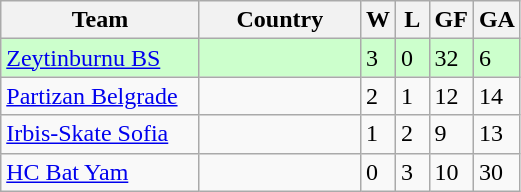<table class="wikitable">
<tr>
<th width="125">Team</th>
<th width="100">Country</th>
<th width="15">W</th>
<th width="15">L</th>
<th width="15">GF</th>
<th width="15">GA</th>
</tr>
<tr bgcolor=ccffcc>
<td><a href='#'>Zeytinburnu BS</a></td>
<td></td>
<td>3</td>
<td>0</td>
<td>32</td>
<td>6</td>
</tr>
<tr>
<td><a href='#'>Partizan Belgrade</a></td>
<td></td>
<td>2</td>
<td>1</td>
<td>12</td>
<td>14</td>
</tr>
<tr>
<td><a href='#'>Irbis-Skate Sofia</a></td>
<td></td>
<td>1</td>
<td>2</td>
<td>9</td>
<td>13</td>
</tr>
<tr>
<td><a href='#'>HC Bat Yam</a></td>
<td></td>
<td>0</td>
<td>3</td>
<td>10</td>
<td>30</td>
</tr>
</table>
